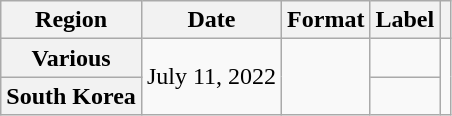<table class="wikitable plainrowheaders">
<tr>
<th scope="col">Region</th>
<th scope="col">Date</th>
<th scope="col">Format</th>
<th scope="col">Label</th>
<th scope="col"></th>
</tr>
<tr>
<th scope="row">Various</th>
<td rowspan="2">July 11, 2022</td>
<td rowspan="2"></td>
<td></td>
<td rowspan="2" style="text-align:center"></td>
</tr>
<tr>
<th scope="row">South Korea</th>
<td></td>
</tr>
</table>
